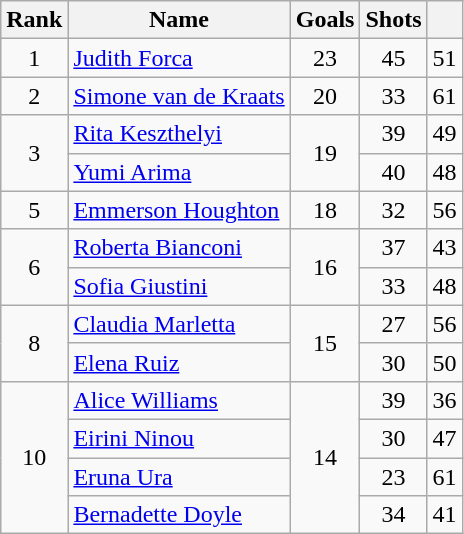<table class="wikitable sortable" style="text-align: center;">
<tr>
<th>Rank</th>
<th>Name</th>
<th>Goals</th>
<th>Shots</th>
<th></th>
</tr>
<tr>
<td>1</td>
<td align="left"> <a href='#'>Judith Forca</a></td>
<td>23</td>
<td>45</td>
<td>51</td>
</tr>
<tr>
<td>2</td>
<td align="left"> <a href='#'>Simone van de Kraats</a></td>
<td>20</td>
<td>33</td>
<td>61</td>
</tr>
<tr>
<td rowspan=2>3</td>
<td align="left"> <a href='#'>Rita Keszthelyi</a></td>
<td rowspan=2>19</td>
<td>39</td>
<td>49</td>
</tr>
<tr>
<td align="left"> <a href='#'>Yumi Arima</a></td>
<td>40</td>
<td>48</td>
</tr>
<tr>
<td>5</td>
<td align="left"> <a href='#'>Emmerson Houghton</a></td>
<td>18</td>
<td>32</td>
<td>56</td>
</tr>
<tr>
<td rowspan=2>6</td>
<td align="left"> <a href='#'>Roberta Bianconi</a></td>
<td rowspan=2>16</td>
<td>37</td>
<td>43</td>
</tr>
<tr>
<td align="left"> <a href='#'>Sofia Giustini</a></td>
<td>33</td>
<td>48</td>
</tr>
<tr>
<td rowspan=2>8</td>
<td align="left"> <a href='#'>Claudia Marletta</a></td>
<td rowspan=2>15</td>
<td>27</td>
<td>56</td>
</tr>
<tr>
<td align="left"> <a href='#'>Elena Ruiz</a></td>
<td>30</td>
<td>50</td>
</tr>
<tr>
<td rowspan=4>10</td>
<td align="left"> <a href='#'>Alice Williams</a></td>
<td rowspan=4>14</td>
<td>39</td>
<td>36</td>
</tr>
<tr>
<td align="left"> <a href='#'>Eirini Ninou</a></td>
<td>30</td>
<td>47</td>
</tr>
<tr>
<td align="left"> <a href='#'>Eruna Ura</a></td>
<td>23</td>
<td>61</td>
</tr>
<tr>
<td align="left"> <a href='#'>Bernadette Doyle</a></td>
<td>34</td>
<td>41</td>
</tr>
</table>
